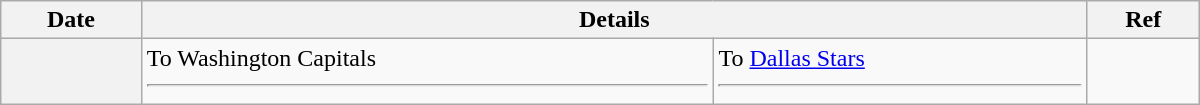<table class="wikitable plainrowheaders" style="width: 50em;">
<tr>
<th scope="col">Date</th>
<th scope="col" colspan="2">Details</th>
<th scope="col">Ref</th>
</tr>
<tr>
<th scope="row"></th>
<td valign="top">To Washington Capitals <hr></td>
<td valign="top">To <a href='#'>Dallas Stars</a> <hr></td>
<td></td>
</tr>
</table>
